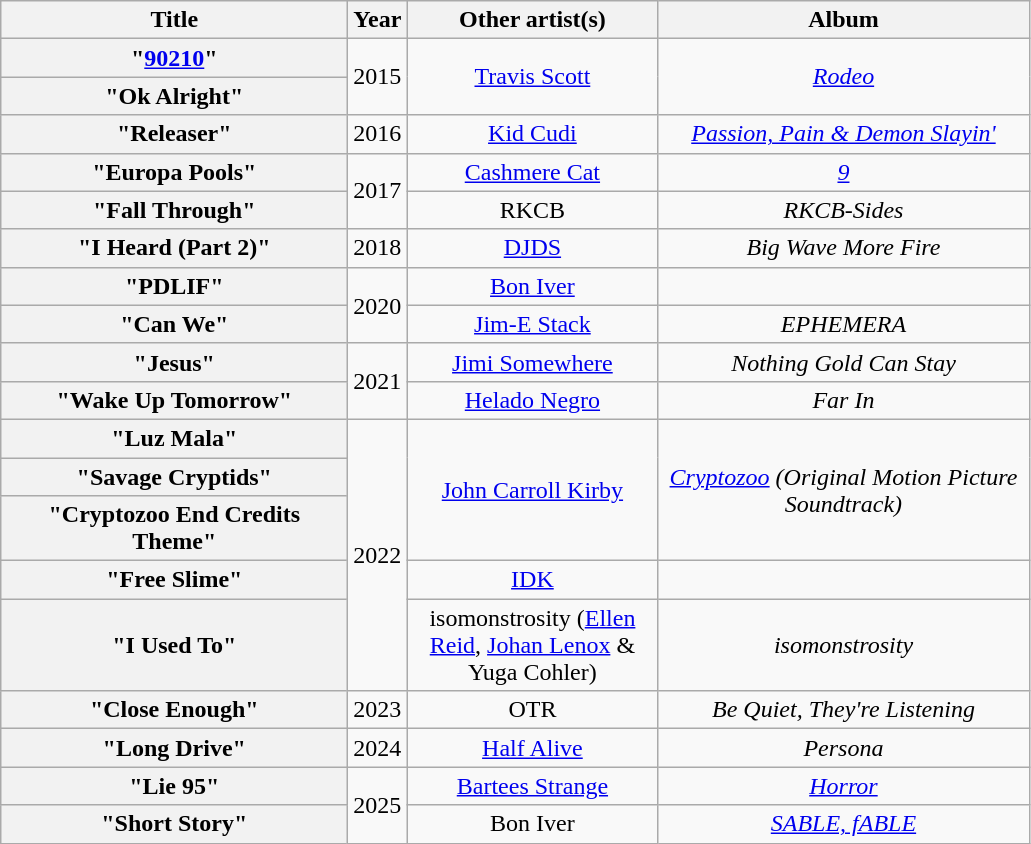<table class="wikitable plainrowheaders" style="text-align:center;">
<tr>
<th scope="col" style="width:14em;">Title</th>
<th scope="col">Year</th>
<th scope="col" style="width:10em;">Other artist(s)</th>
<th scope="col" style="width:15em;">Album</th>
</tr>
<tr>
<th scope="row">"<a href='#'>90210</a>"</th>
<td rowspan="2">2015</td>
<td rowspan="2"><a href='#'>Travis Scott</a></td>
<td rowspan="2"><em><a href='#'>Rodeo</a></em></td>
</tr>
<tr>
<th scope="row">"Ok Alright"</th>
</tr>
<tr>
<th scope="row">"Releaser"</th>
<td>2016</td>
<td><a href='#'>Kid Cudi</a></td>
<td><em><a href='#'>Passion, Pain & Demon Slayin'</a></em></td>
</tr>
<tr>
<th scope="row">"Europa Pools"</th>
<td rowspan="2">2017</td>
<td><a href='#'>Cashmere Cat</a></td>
<td><em><a href='#'>9</a></em></td>
</tr>
<tr>
<th scope="row">"Fall Through"</th>
<td>RKCB</td>
<td><em>RKCB-Sides</em></td>
</tr>
<tr>
<th scope="row">"I Heard (Part 2)"</th>
<td>2018</td>
<td><a href='#'>DJDS</a></td>
<td><em>Big Wave More Fire</em></td>
</tr>
<tr>
<th scope="row">"PDLIF"</th>
<td rowspan="2">2020</td>
<td><a href='#'>Bon Iver</a></td>
<td></td>
</tr>
<tr>
<th scope="row">"Can We"</th>
<td><a href='#'>Jim-E Stack</a></td>
<td><em>EPHEMERA</em></td>
</tr>
<tr>
<th scope="row">"Jesus"</th>
<td rowspan="2">2021</td>
<td><a href='#'>Jimi Somewhere</a></td>
<td><em>Nothing Gold Can Stay</em></td>
</tr>
<tr>
<th scope="row">"Wake Up Tomorrow"</th>
<td><a href='#'>Helado Negro</a></td>
<td><em>Far In</em></td>
</tr>
<tr>
<th scope="row">"Luz Mala"</th>
<td rowspan="5">2022</td>
<td rowspan="3"><a href='#'>John Carroll Kirby</a></td>
<td rowspan="3"><em><a href='#'>Cryptozoo</a> (Original Motion Picture Soundtrack)</em></td>
</tr>
<tr>
<th scope="row">"Savage Cryptids"</th>
</tr>
<tr>
<th scope="row">"Cryptozoo End Credits Theme"</th>
</tr>
<tr>
<th scope="row">"Free Slime"</th>
<td><a href='#'>IDK</a></td>
<td></td>
</tr>
<tr>
<th scope="row">"I Used To"</th>
<td>isomonstrosity (<a href='#'>Ellen Reid</a>, <a href='#'>Johan Lenox</a> & Yuga Cohler)</td>
<td><em>isomonstrosity</em></td>
</tr>
<tr>
<th scope="row">"Close Enough"</th>
<td>2023</td>
<td>OTR</td>
<td><em>Be Quiet, They're Listening</em></td>
</tr>
<tr>
<th scope="row">"Long Drive"</th>
<td>2024</td>
<td><a href='#'>Half Alive</a></td>
<td><em>Persona</em></td>
</tr>
<tr>
<th scope="row">"Lie 95"</th>
<td rowspan="2">2025</td>
<td><a href='#'>Bartees Strange</a></td>
<td><em><a href='#'>Horror</a></em></td>
</tr>
<tr>
<th scope="row">"Short Story"</th>
<td>Bon Iver</td>
<td><em><a href='#'>SABLE, fABLE</a></em></td>
</tr>
</table>
